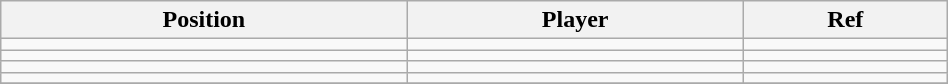<table class="wikitable sortable" style="width:50%; text-align:center; font-size:100%; text-align:left;">
<tr>
<th><strong>Position</strong></th>
<th><strong>Player</strong></th>
<th><strong>Ref</strong></th>
</tr>
<tr>
<td></td>
<td></td>
<td></td>
</tr>
<tr>
<td></td>
<td></td>
<td></td>
</tr>
<tr>
<td></td>
<td></td>
<td></td>
</tr>
<tr>
<td></td>
<td></td>
<td></td>
</tr>
<tr>
</tr>
</table>
